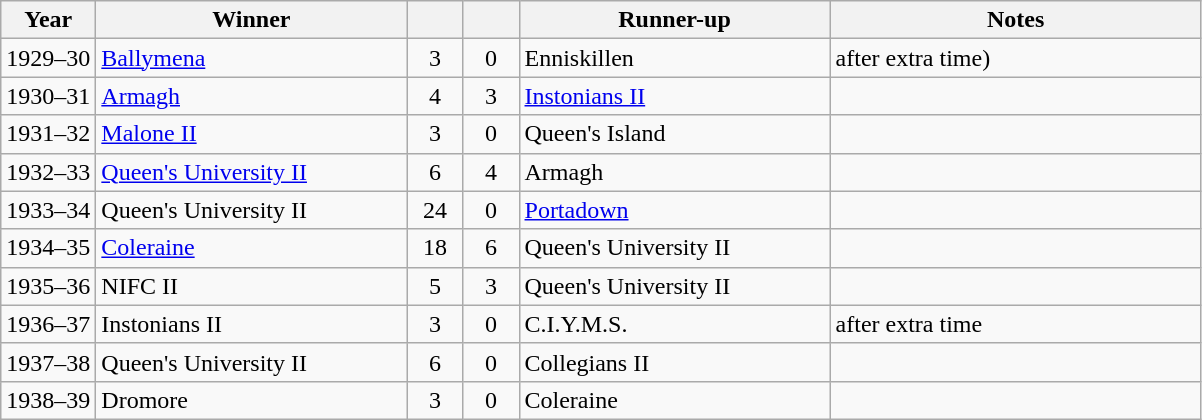<table class="wikitable">
<tr>
<th>Year</th>
<th>Winner</th>
<th></th>
<th></th>
<th>Runner-up</th>
<th>Notes</th>
</tr>
<tr>
<td align="center">1929–30</td>
<td width=200><a href='#'>Ballymena</a></td>
<td width=30 align="center">3</td>
<td width=30 align="center">0</td>
<td width=200>Enniskillen</td>
<td width=240>after extra time)</td>
</tr>
<tr>
<td align="center">1930–31</td>
<td><a href='#'>Armagh</a></td>
<td align="center">4</td>
<td align="center">3</td>
<td><a href='#'>Instonians II</a></td>
<td></td>
</tr>
<tr>
<td align="center">1931–32</td>
<td><a href='#'>Malone II</a></td>
<td align="center">3</td>
<td align="center">0</td>
<td>Queen's Island</td>
<td></td>
</tr>
<tr>
<td align="center">1932–33</td>
<td><a href='#'>Queen's University II</a></td>
<td align="center">6</td>
<td align="center">4</td>
<td>Armagh</td>
<td></td>
</tr>
<tr>
<td align="center">1933–34</td>
<td>Queen's University II</td>
<td align="center">24</td>
<td align="center">0</td>
<td><a href='#'>Portadown</a></td>
<td></td>
</tr>
<tr>
<td align="center">1934–35</td>
<td><a href='#'>Coleraine</a></td>
<td align="center">18</td>
<td align="center">6</td>
<td>Queen's University II</td>
<td></td>
</tr>
<tr>
<td align="center">1935–36</td>
<td>NIFC II</td>
<td align="center">5</td>
<td align="center">3</td>
<td>Queen's University II</td>
<td></td>
</tr>
<tr>
<td align="center">1936–37</td>
<td>Instonians II</td>
<td align="center">3</td>
<td align="center">0</td>
<td>C.I.Y.M.S.</td>
<td>after extra time</td>
</tr>
<tr>
<td align="center">1937–38</td>
<td>Queen's University II</td>
<td align="center">6</td>
<td align="center">0</td>
<td>Collegians II</td>
<td></td>
</tr>
<tr>
<td align="center">1938–39</td>
<td>Dromore</td>
<td align="center">3</td>
<td align="center">0</td>
<td>Coleraine</td>
<td></td>
</tr>
</table>
